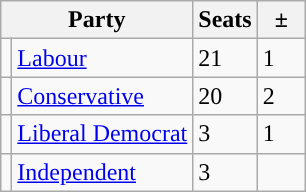<table class="wikitable">
<tr>
<th colspan="2">Party</th>
<th>Seats</th>
<th>  ±  </th>
</tr>
<tr>
<td style="background-color: "></td>
<td><a href='#'>Labour</a></td>
<td>21</td>
<td> 1</td>
</tr>
<tr>
<td style="background-color: "></td>
<td><a href='#'>Conservative</a></td>
<td>20</td>
<td>2</td>
</tr>
<tr>
<td style="background-color: "></td>
<td><a href='#'>Liberal Democrat</a></td>
<td>3</td>
<td> 1</td>
</tr>
<tr>
<td style="background-color: "></td>
<td><a href='#'>Independent</a></td>
<td>3</td>
<td></td>
</tr>
</table>
